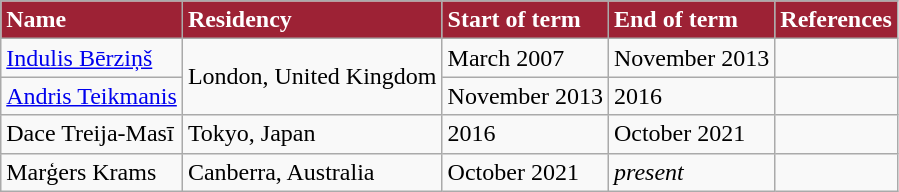<table border="1" class="wikitable">
<tr style="background-color:#9D2235;color:white">
<td><strong>Name</strong></td>
<td><strong>Residency</strong></td>
<td><strong>Start of term</strong></td>
<td><strong>End of term</strong></td>
<td><strong>References</strong></td>
</tr>
<tr>
<td><a href='#'>Indulis Bērziņš</a></td>
<td rowspan=2>London, United Kingdom</td>
<td>March 2007</td>
<td>November 2013</td>
<td></td>
</tr>
<tr>
<td><a href='#'>Andris Teikmanis</a></td>
<td>November 2013</td>
<td>2016</td>
<td></td>
</tr>
<tr>
<td>Dace Treija-Masī</td>
<td>Tokyo, Japan</td>
<td>2016</td>
<td>October 2021</td>
<td></td>
</tr>
<tr>
<td>Marģers Krams</td>
<td>Canberra, Australia</td>
<td>October 2021</td>
<td><em>present</em></td>
<td></td>
</tr>
</table>
